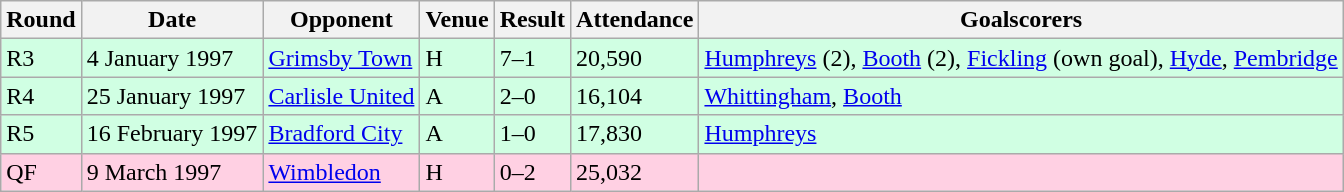<table class="wikitable">
<tr>
<th>Round</th>
<th>Date</th>
<th>Opponent</th>
<th>Venue</th>
<th>Result</th>
<th>Attendance</th>
<th>Goalscorers</th>
</tr>
<tr style="background-color: #d0ffe3;">
<td>R3</td>
<td>4 January 1997</td>
<td><a href='#'>Grimsby Town</a></td>
<td>H</td>
<td>7–1</td>
<td>20,590</td>
<td><a href='#'>Humphreys</a> (2), <a href='#'>Booth</a> (2), <a href='#'>Fickling</a> (own goal), <a href='#'>Hyde</a>, <a href='#'>Pembridge</a></td>
</tr>
<tr style="background-color: #d0ffe3;">
<td>R4</td>
<td>25 January 1997</td>
<td><a href='#'>Carlisle United</a></td>
<td>A</td>
<td>2–0</td>
<td>16,104</td>
<td><a href='#'>Whittingham</a>, <a href='#'>Booth</a></td>
</tr>
<tr style="background-color: #d0ffe3;">
<td>R5</td>
<td>16 February 1997</td>
<td><a href='#'>Bradford City</a></td>
<td>A</td>
<td>1–0</td>
<td>17,830</td>
<td><a href='#'>Humphreys</a></td>
</tr>
<tr style="background-color: #ffd0e3;">
<td>QF</td>
<td>9 March 1997</td>
<td><a href='#'>Wimbledon</a></td>
<td>H</td>
<td>0–2</td>
<td>25,032</td>
<td></td>
</tr>
</table>
